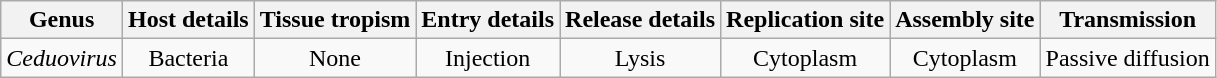<table class="wikitable sortable" style="text-align:center">
<tr>
<th>Genus</th>
<th>Host details</th>
<th>Tissue tropism</th>
<th>Entry details</th>
<th>Release details</th>
<th>Replication site</th>
<th>Assembly site</th>
<th>Transmission</th>
</tr>
<tr>
<td><em>Ceduovirus</em></td>
<td>Bacteria</td>
<td>None</td>
<td>Injection</td>
<td>Lysis</td>
<td>Cytoplasm</td>
<td>Cytoplasm</td>
<td>Passive diffusion</td>
</tr>
</table>
